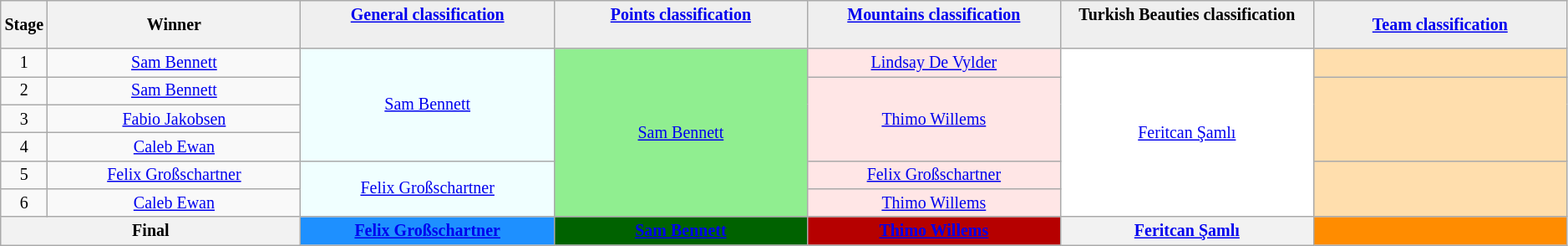<table class="wikitable" style="text-align: center; font-size:smaller;">
<tr>
<th style="width:1%;">Stage</th>
<th style="width:16.5%;">Winner</th>
<th style="background:#efefef; width:16.5%;"><a href='#'>General classification</a><br><br></th>
<th style="background:#efefef; width:16.5%;"><a href='#'>Points classification</a><br><br></th>
<th style="background:#efefef; width:16.5%;"><a href='#'>Mountains classification</a><br><br></th>
<th style="background:#efefef; width:16.5%;">Turkish Beauties classification<br><br></th>
<th style="background:#efefef; width:16.5%;"><a href='#'>Team classification</a></th>
</tr>
<tr>
<td>1</td>
<td><a href='#'>Sam Bennett</a></td>
<td style="background:azure;" rowspan=4><a href='#'>Sam Bennett</a></td>
<td style="background:lightgreen;" rowspan=6><a href='#'>Sam Bennett</a></td>
<td style="background:#FFE6E6;"><a href='#'>Lindsay De Vylder</a></td>
<td style="background:white;" rowspan=6><a href='#'>Feritcan Şamlı</a></td>
<td style="background:navajowhite;"></td>
</tr>
<tr>
<td>2</td>
<td><a href='#'>Sam Bennett</a></td>
<td style="background:#FFE6E6;" rowspan=3><a href='#'>Thimo Willems</a></td>
<td style="background:navajowhite;" rowspan=3></td>
</tr>
<tr>
<td>3</td>
<td><a href='#'>Fabio Jakobsen</a></td>
</tr>
<tr>
<td>4</td>
<td><a href='#'>Caleb Ewan</a></td>
</tr>
<tr>
<td>5</td>
<td><a href='#'>Felix Großschartner</a></td>
<td style="background:azure;" rowspan=2><a href='#'>Felix Großschartner</a></td>
<td style="background:#FFE6E6;"><a href='#'>Felix Großschartner</a></td>
<td style="background:navajowhite;" rowspan=2></td>
</tr>
<tr>
<td>6</td>
<td><a href='#'>Caleb Ewan</a></td>
<td style="background:#FFE6E6;"><a href='#'>Thimo Willems</a></td>
</tr>
<tr>
<th colspan=2><strong>Final</strong></th>
<th style="background:dodgerblue;"><a href='#'>Felix Großschartner</a></th>
<th style="background:#006200;"><a href='#'>Sam Bennett</a></th>
<th style="background:#B60000;"><a href='#'>Thimo Willems</a></th>
<th style="background:offwhite;"><a href='#'>Feritcan Şamlı</a></th>
<th style="background:#FF8C00;"></th>
</tr>
</table>
